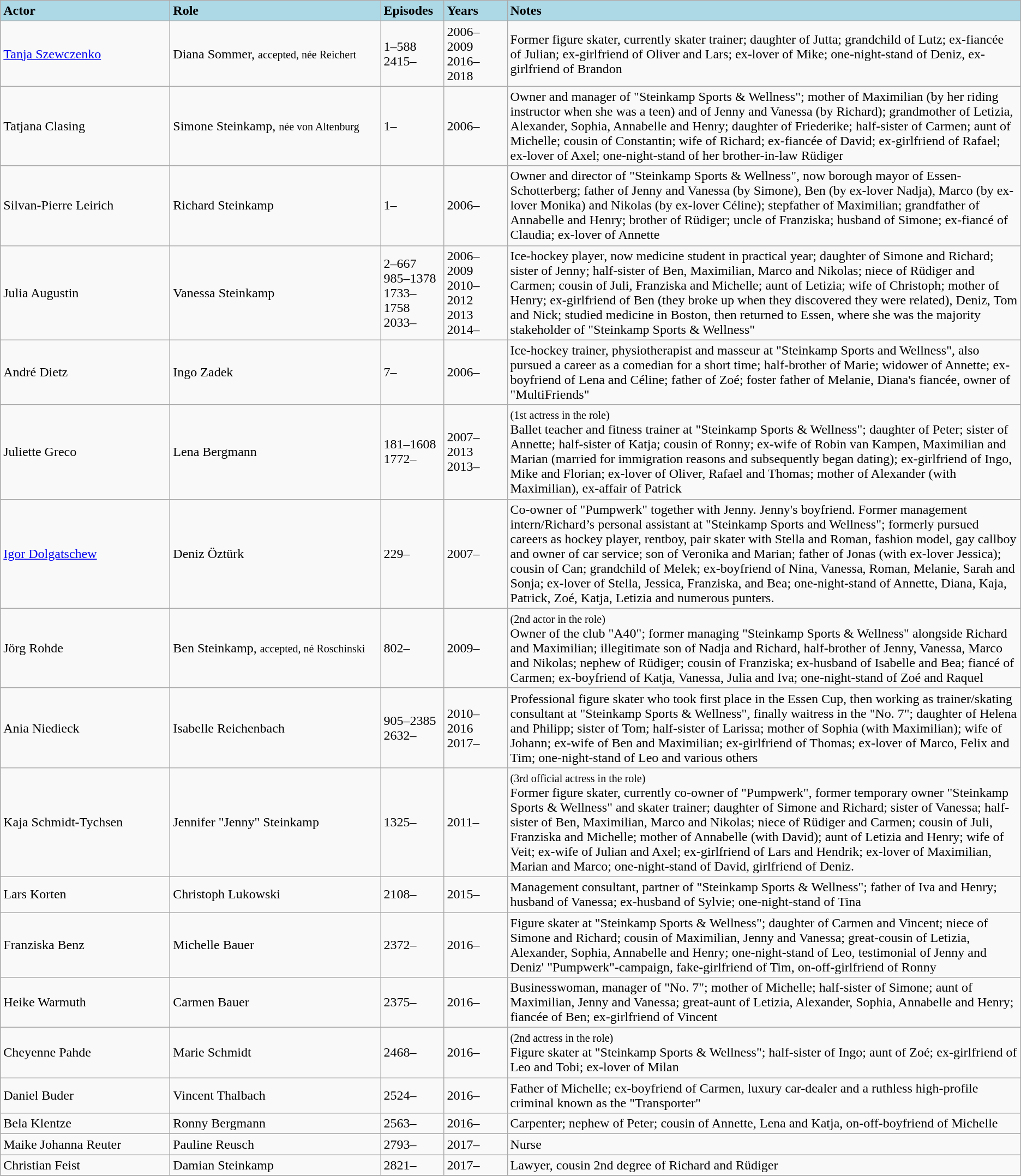<table class="wikitable sortable">
<tr>
<td bgcolor="#add8e6" width="200"><strong>Actor</strong></td>
<td bgcolor="#add8e6" width="250"><strong>Role</strong></td>
<td bgcolor="#add8e6" width="70"><strong>Episodes</strong></td>
<td bgcolor="#add8e6" width="70"><strong>Years</strong></td>
<td bgcolor="#add8e6"><strong>Notes</strong></td>
</tr>
<tr>
<td><a href='#'>Tanja Szewczenko</a></td>
<td>Diana Sommer, <small>accepted, née Reichert</small></td>
<td>1–588<br>2415–</td>
<td>2006–2009<br>2016–2018</td>
<td>Former figure skater, currently skater trainer; daughter of Jutta; grandchild of Lutz; ex-fiancée of Julian; ex-girlfriend of Oliver and Lars; ex-lover of Mike; one-night-stand of Deniz, ex-girlfriend of Brandon</td>
</tr>
<tr>
<td>Tatjana Clasing</td>
<td>Simone Steinkamp, <small>née von Altenburg</small></td>
<td>1–</td>
<td>2006–</td>
<td>Owner and manager of "Steinkamp Sports & Wellness"; mother of Maximilian (by her riding instructor when she was a teen) and of Jenny and Vanessa (by Richard); grandmother of Letizia, Alexander, Sophia, Annabelle and Henry; daughter of Friederike; half-sister of Carmen; aunt of Michelle; cousin of Constantin; wife of Richard; ex-fiancée of David; ex-girlfriend of Rafael; ex-lover of Axel; one-night-stand of her brother-in-law Rüdiger</td>
</tr>
<tr>
<td>Silvan-Pierre Leirich</td>
<td>Richard Steinkamp</td>
<td>1–</td>
<td>2006–</td>
<td>Owner and director of "Steinkamp Sports & Wellness", now borough mayor of Essen-Schotterberg; father of Jenny and Vanessa (by Simone), Ben (by ex-lover Nadja), Marco (by ex-lover Monika) and Nikolas (by ex-lover Céline); stepfather of Maximilian; grandfather of Annabelle and Henry; brother of Rüdiger; uncle of Franziska; husband of Simone; ex-fiancé of Claudia; ex-lover of Annette</td>
</tr>
<tr>
<td>Julia Augustin</td>
<td>Vanessa Steinkamp</td>
<td>2–667<br>985–1378<br>1733–1758<br>2033–</td>
<td>2006–2009<br>2010–2012<br>2013<br>2014–</td>
<td>Ice-hockey player, now medicine student in practical year; daughter of Simone and Richard; sister of Jenny; half-sister of Ben, Maximilian, Marco and Nikolas; niece of Rüdiger and Carmen; cousin of Juli, Franziska and Michelle; aunt of Letizia; wife of Christoph; mother of Henry; ex-girlfriend of Ben (they broke up when they discovered they were related), Deniz, Tom and Nick; studied medicine in Boston, then returned to Essen, where she was the majority stakeholder of "Steinkamp Sports & Wellness"</td>
</tr>
<tr>
<td>André Dietz</td>
<td>Ingo Zadek</td>
<td>7–</td>
<td>2006–</td>
<td>Ice-hockey trainer, physiotherapist and masseur at "Steinkamp Sports and Wellness", also pursued a career as a comedian for a short time; half-brother of Marie; widower of Annette; ex-boyfriend of Lena and Céline; father of Zoé; foster father of Melanie, Diana's fiancée, owner of "MultiFriends"</td>
</tr>
<tr>
<td>Juliette Greco</td>
<td>Lena Bergmann</td>
<td>181–1608<br>1772–</td>
<td>2007–2013<br>2013–</td>
<td><small>(1st actress in the role)</small><br>Ballet teacher and fitness trainer at "Steinkamp Sports & Wellness"; daughter of Peter; sister of Annette; half-sister of Katja; cousin of Ronny; ex-wife of Robin van Kampen, Maximilian and Marian (married for immigration reasons and subsequently began dating); ex-girlfriend of Ingo, Mike and Florian; ex-lover of Oliver, Rafael and Thomas; mother of Alexander (with Maximilian), ex-affair of Patrick</td>
</tr>
<tr>
<td><a href='#'>Igor Dolgatschew</a></td>
<td>Deniz Öztürk</td>
<td>229–</td>
<td>2007–</td>
<td>Co-owner of "Pumpwerk" together with Jenny. Jenny's boyfriend. Former management intern/Richard’s personal assistant at "Steinkamp Sports and Wellness"; formerly pursued careers as hockey player, rentboy, pair skater with Stella and Roman, fashion model, gay callboy and owner of car service; son of Veronika and Marian; father of Jonas (with ex-lover Jessica); cousin of Can; grandchild of Melek; ex-boyfriend of Nina, Vanessa, Roman, Melanie, Sarah and Sonja; ex-lover of Stella, Jessica, Franziska, and Bea; one-night-stand of Annette, Diana, Kaja, Patrick, Zoé, Katja, Letizia and numerous punters.</td>
</tr>
<tr>
<td>Jörg Rohde</td>
<td>Ben Steinkamp, <small>accepted, né Roschinski</small></td>
<td>802–</td>
<td>2009–</td>
<td><small>(2nd actor in the role)</small><br>Owner of the club "A40"; former managing "Steinkamp Sports & Wellness" alongside Richard and Maximilian; illegitimate son of Nadja and Richard, half-brother of Jenny, Vanessa, Marco and Nikolas; nephew of Rüdiger; cousin of Franziska; ex-husband of Isabelle and Bea; fiancé of Carmen; ex-boyfriend of Katja, Vanessa, Julia  and Iva; one-night-stand of Zoé and Raquel</td>
</tr>
<tr>
<td>Ania Niedieck</td>
<td>Isabelle Reichenbach</td>
<td>905–2385<br>2632–</td>
<td>2010–2016<br>2017–</td>
<td>Professional figure skater who took first place in the Essen Cup, then working as trainer/skating consultant at "Steinkamp Sports & Wellness", finally waitress in the "No. 7"; daughter of Helena and Philipp; sister of Tom; half-sister of Larissa; mother of Sophia (with Maximilian); wife of Johann; ex-wife of Ben and Maximilian; ex-girlfriend of Thomas; ex-lover of Marco, Felix and Tim; one-night-stand of Leo and various others</td>
</tr>
<tr>
<td>Kaja Schmidt-Tychsen</td>
<td>Jennifer "Jenny" Steinkamp</td>
<td>1325–</td>
<td>2011–</td>
<td><small>(3rd official actress in the role)</small><br>Former figure skater, currently co-owner of "Pumpwerk", former temporary owner "Steinkamp Sports & Wellness" and skater trainer; daughter of Simone and Richard; sister of Vanessa; half-sister of Ben, Maximilian, Marco and Nikolas; niece of Rüdiger and Carmen; cousin of Juli, Franziska and Michelle; mother of Annabelle (with David); aunt of Letizia and Henry; wife of Veit; ex-wife of Julian and Axel; ex-girlfriend of Lars and Hendrik; ex-lover of Maximilian, Marian and Marco; one-night-stand of David, girlfriend of Deniz.</td>
</tr>
<tr>
<td>Lars Korten</td>
<td>Christoph Lukowski</td>
<td>2108–</td>
<td>2015–</td>
<td>Management consultant, partner of "Steinkamp Sports & Wellness"; father of Iva and Henry; husband of Vanessa; ex-husband of Sylvie; one-night-stand of Tina</td>
</tr>
<tr>
<td>Franziska Benz</td>
<td>Michelle Bauer</td>
<td>2372–</td>
<td>2016–</td>
<td>Figure skater at "Steinkamp Sports & Wellness"; daughter of Carmen and Vincent; niece of Simone and Richard; cousin of Maximilian, Jenny and Vanessa; great-cousin of Letizia, Alexander, Sophia, Annabelle and Henry; one-night-stand of Leo, testimonial of Jenny and Deniz' "Pumpwerk"-campaign, fake-girlfriend of Tim, on-off-girlfriend of Ronny</td>
</tr>
<tr>
<td>Heike Warmuth</td>
<td>Carmen Bauer</td>
<td>2375–</td>
<td>2016–</td>
<td>Businesswoman, manager of "No. 7"; mother of Michelle; half-sister of Simone; aunt of Maximilian, Jenny and Vanessa; great-aunt of Letizia, Alexander, Sophia, Annabelle and Henry; fiancée of Ben; ex-girlfriend of Vincent</td>
</tr>
<tr>
<td>Cheyenne Pahde</td>
<td>Marie Schmidt</td>
<td>2468–</td>
<td>2016–</td>
<td><small>(2nd actress in the role)</small><br>Figure skater at "Steinkamp Sports & Wellness"; half-sister of Ingo; aunt of Zoé; ex-girlfriend of Leo and Tobi; ex-lover of Milan</td>
</tr>
<tr>
<td>Daniel Buder</td>
<td>Vincent Thalbach</td>
<td>2524–</td>
<td>2016–</td>
<td>Father of Michelle; ex-boyfriend of Carmen, luxury car-dealer and a ruthless high-profile criminal known as the "Transporter"</td>
</tr>
<tr>
<td>Bela Klentze</td>
<td>Ronny Bergmann</td>
<td>2563–</td>
<td>2016–</td>
<td>Carpenter; nephew of Peter; cousin of Annette, Lena and Katja, on-off-boyfriend of Michelle</td>
</tr>
<tr>
<td>Maike Johanna Reuter</td>
<td>Pauline Reusch</td>
<td>2793–</td>
<td>2017–</td>
<td>Nurse</td>
</tr>
<tr>
<td>Christian Feist</td>
<td>Damian Steinkamp</td>
<td>2821–</td>
<td>2017–</td>
<td>Lawyer, cousin 2nd degree of Richard and Rüdiger</td>
</tr>
<tr>
</tr>
</table>
